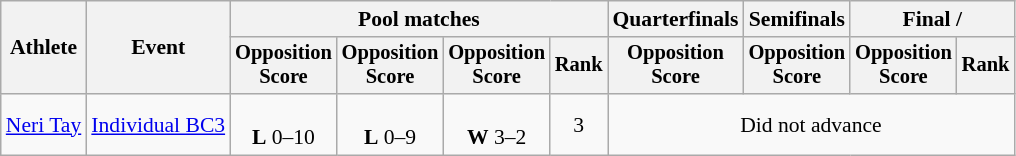<table class=wikitable style="font-size:90%">
<tr>
<th rowspan="2">Athlete</th>
<th rowspan="2">Event</th>
<th colspan="4">Pool matches</th>
<th>Quarterfinals</th>
<th>Semifinals</th>
<th colspan=2>Final / </th>
</tr>
<tr style="font-size:95%">
<th>Opposition<br>Score</th>
<th>Opposition<br>Score</th>
<th>Opposition<br>Score</th>
<th>Rank</th>
<th>Opposition<br>Score</th>
<th>Opposition<br>Score</th>
<th>Opposition<br>Score</th>
<th>Rank</th>
</tr>
<tr align=center>
<td align=left><a href='#'>Neri Tay</a></td>
<td align=left><a href='#'>Individual BC3</a></td>
<td><br><strong>L</strong> 0–10</td>
<td><br><strong>L</strong> 0–9</td>
<td><br><strong>W</strong> 3–2</td>
<td>3</td>
<td colspan=4>Did not advance</td>
</tr>
</table>
